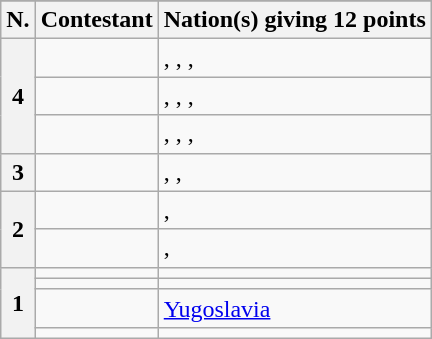<table class="wikitable plainrowheaders">
<tr>
</tr>
<tr>
<th scope="col">N.</th>
<th scope="col">Contestant</th>
<th scope="col">Nation(s) giving 12 points</th>
</tr>
<tr>
<th scope="row" rowspan="3">4</th>
<td></td>
<td>, , , </td>
</tr>
<tr>
<td></td>
<td>, , , </td>
</tr>
<tr>
<td></td>
<td>, , , </td>
</tr>
<tr>
<th scope="row">3</th>
<td><strong></strong></td>
<td>, , </td>
</tr>
<tr>
<th scope="row" rowspan="2">2</th>
<td></td>
<td>, </td>
</tr>
<tr>
<td></td>
<td>, </td>
</tr>
<tr>
<th scope="row" rowspan="4">1</th>
<td></td>
<td></td>
</tr>
<tr>
<td></td>
<td></td>
</tr>
<tr>
<td></td>
<td> <a href='#'>Yugoslavia</a></td>
</tr>
<tr>
<td></td>
<td></td>
</tr>
</table>
